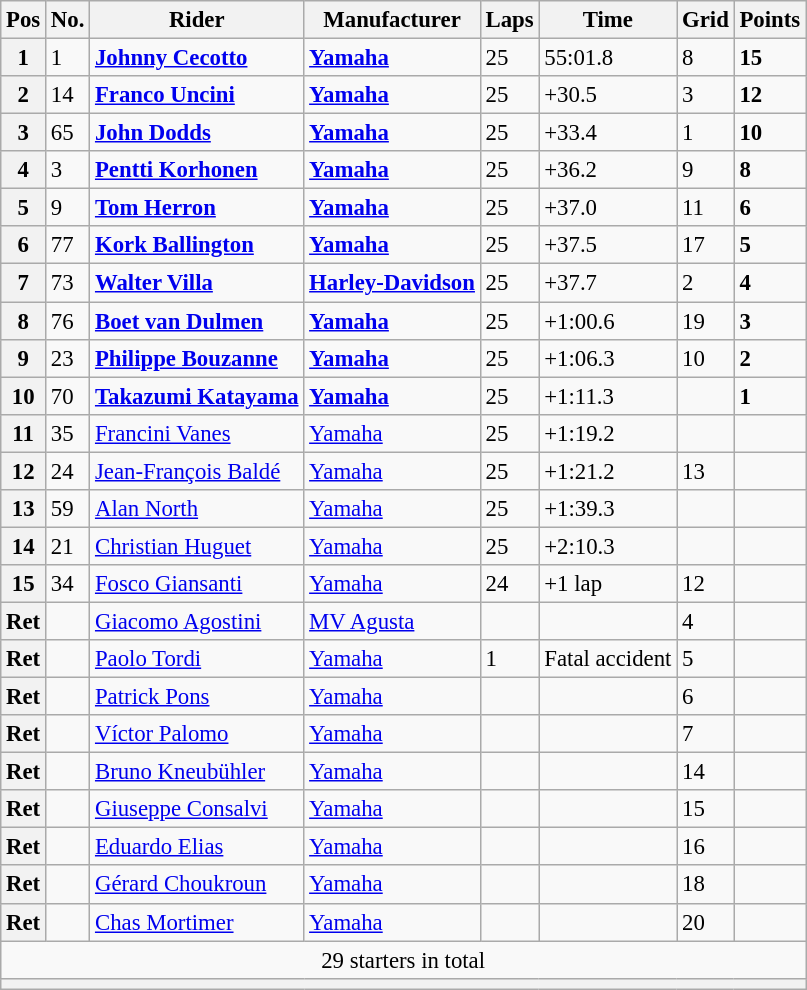<table class="wikitable" style="font-size: 95%;">
<tr>
<th>Pos</th>
<th>No.</th>
<th>Rider</th>
<th>Manufacturer</th>
<th>Laps</th>
<th>Time</th>
<th>Grid</th>
<th>Points</th>
</tr>
<tr>
<th>1</th>
<td>1</td>
<td> <strong><a href='#'>Johnny Cecotto</a></strong></td>
<td><strong><a href='#'>Yamaha</a></strong></td>
<td>25</td>
<td>55:01.8</td>
<td>8</td>
<td><strong>15</strong></td>
</tr>
<tr>
<th>2</th>
<td>14</td>
<td> <strong><a href='#'>Franco Uncini</a></strong></td>
<td><strong><a href='#'>Yamaha</a></strong></td>
<td>25</td>
<td>+30.5</td>
<td>3</td>
<td><strong>12</strong></td>
</tr>
<tr>
<th>3</th>
<td>65</td>
<td> <strong><a href='#'>John Dodds</a></strong></td>
<td><strong><a href='#'>Yamaha</a></strong></td>
<td>25</td>
<td>+33.4</td>
<td>1</td>
<td><strong>10</strong></td>
</tr>
<tr>
<th>4</th>
<td>3</td>
<td> <strong><a href='#'>Pentti Korhonen</a></strong></td>
<td><strong><a href='#'>Yamaha</a></strong></td>
<td>25</td>
<td>+36.2</td>
<td>9</td>
<td><strong>8</strong></td>
</tr>
<tr>
<th>5</th>
<td>9</td>
<td> <strong><a href='#'>Tom Herron</a></strong></td>
<td><strong><a href='#'>Yamaha</a></strong></td>
<td>25</td>
<td>+37.0</td>
<td>11</td>
<td><strong>6</strong></td>
</tr>
<tr>
<th>6</th>
<td>77</td>
<td> <strong><a href='#'>Kork Ballington</a></strong></td>
<td><strong><a href='#'>Yamaha</a></strong></td>
<td>25</td>
<td>+37.5</td>
<td>17</td>
<td><strong>5</strong></td>
</tr>
<tr>
<th>7</th>
<td>73</td>
<td> <strong><a href='#'>Walter Villa</a></strong></td>
<td><strong><a href='#'>Harley-Davidson</a></strong></td>
<td>25</td>
<td>+37.7</td>
<td>2</td>
<td><strong>4</strong></td>
</tr>
<tr>
<th>8</th>
<td>76</td>
<td> <strong><a href='#'>Boet van Dulmen</a></strong></td>
<td><strong><a href='#'>Yamaha</a></strong></td>
<td>25</td>
<td>+1:00.6</td>
<td>19</td>
<td><strong>3</strong></td>
</tr>
<tr>
<th>9</th>
<td>23</td>
<td> <strong><a href='#'>Philippe Bouzanne</a></strong></td>
<td><strong><a href='#'>Yamaha</a></strong></td>
<td>25</td>
<td>+1:06.3</td>
<td>10</td>
<td><strong>2</strong></td>
</tr>
<tr>
<th>10</th>
<td>70</td>
<td> <strong><a href='#'>Takazumi Katayama</a></strong></td>
<td><strong><a href='#'>Yamaha</a></strong></td>
<td>25</td>
<td>+1:11.3</td>
<td></td>
<td><strong>1</strong></td>
</tr>
<tr>
<th>11</th>
<td>35</td>
<td> <a href='#'>Francini Vanes</a></td>
<td><a href='#'>Yamaha</a></td>
<td>25</td>
<td>+1:19.2</td>
<td></td>
<td></td>
</tr>
<tr>
<th>12</th>
<td>24</td>
<td> <a href='#'>Jean-François Baldé</a></td>
<td><a href='#'>Yamaha</a></td>
<td>25</td>
<td>+1:21.2</td>
<td>13</td>
<td></td>
</tr>
<tr>
<th>13</th>
<td>59</td>
<td> <a href='#'>Alan North</a></td>
<td><a href='#'>Yamaha</a></td>
<td>25</td>
<td>+1:39.3</td>
<td></td>
<td></td>
</tr>
<tr>
<th>14</th>
<td>21</td>
<td> <a href='#'>Christian Huguet</a></td>
<td><a href='#'>Yamaha</a></td>
<td>25</td>
<td>+2:10.3</td>
<td></td>
<td></td>
</tr>
<tr>
<th>15</th>
<td>34</td>
<td> <a href='#'>Fosco Giansanti</a></td>
<td><a href='#'>Yamaha</a></td>
<td>24</td>
<td>+1 lap</td>
<td>12</td>
<td></td>
</tr>
<tr>
<th>Ret</th>
<td></td>
<td> <a href='#'>Giacomo Agostini</a></td>
<td><a href='#'>MV Agusta</a></td>
<td></td>
<td></td>
<td>4</td>
<td></td>
</tr>
<tr>
<th>Ret</th>
<td></td>
<td> <a href='#'>Paolo Tordi</a> </td>
<td><a href='#'>Yamaha</a></td>
<td>1</td>
<td>Fatal accident</td>
<td>5</td>
<td></td>
</tr>
<tr>
<th>Ret</th>
<td></td>
<td> <a href='#'>Patrick Pons</a></td>
<td><a href='#'>Yamaha</a></td>
<td></td>
<td></td>
<td>6</td>
<td></td>
</tr>
<tr>
<th>Ret</th>
<td></td>
<td> <a href='#'>Víctor Palomo</a></td>
<td><a href='#'>Yamaha</a></td>
<td></td>
<td></td>
<td>7</td>
<td></td>
</tr>
<tr>
<th>Ret</th>
<td></td>
<td> <a href='#'>Bruno Kneubühler</a></td>
<td><a href='#'>Yamaha</a></td>
<td></td>
<td></td>
<td>14</td>
<td></td>
</tr>
<tr>
<th>Ret</th>
<td></td>
<td> <a href='#'>Giuseppe Consalvi</a></td>
<td><a href='#'>Yamaha</a></td>
<td></td>
<td></td>
<td>15</td>
<td></td>
</tr>
<tr>
<th>Ret</th>
<td></td>
<td> <a href='#'>Eduardo Elias</a></td>
<td><a href='#'>Yamaha</a></td>
<td></td>
<td></td>
<td>16</td>
<td></td>
</tr>
<tr>
<th>Ret</th>
<td></td>
<td> <a href='#'>Gérard Choukroun</a></td>
<td><a href='#'>Yamaha</a></td>
<td></td>
<td></td>
<td>18</td>
<td></td>
</tr>
<tr>
<th>Ret</th>
<td></td>
<td> <a href='#'>Chas Mortimer</a></td>
<td><a href='#'>Yamaha</a></td>
<td></td>
<td></td>
<td>20</td>
<td></td>
</tr>
<tr>
<td colspan=8 align=center>29 starters in total</td>
</tr>
<tr>
<th colspan=8></th>
</tr>
</table>
